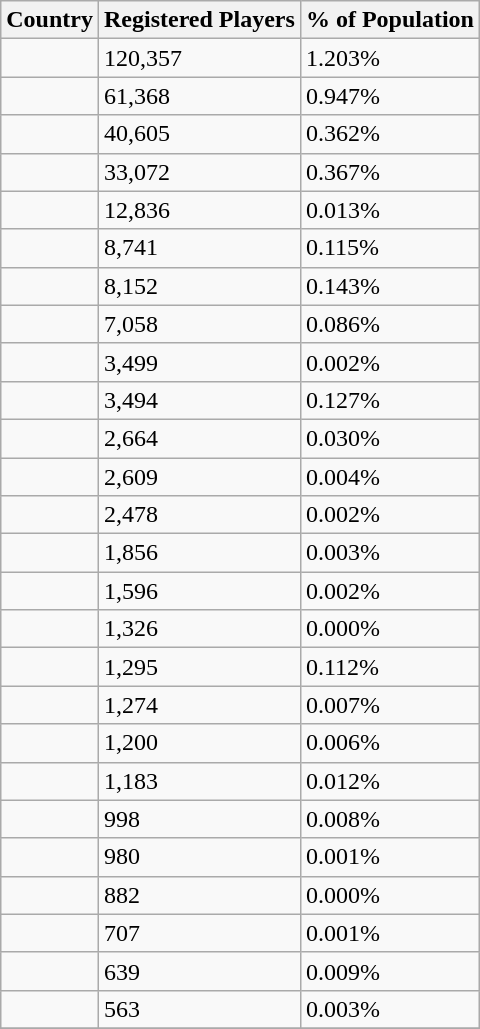<table class="wikitable sortable">
<tr>
<th>Country</th>
<th>Registered Players</th>
<th>% of Population</th>
</tr>
<tr>
<td></td>
<td>120,357</td>
<td>1.203%</td>
</tr>
<tr>
<td></td>
<td>61,368</td>
<td>0.947%</td>
</tr>
<tr>
<td>   </td>
<td>40,605</td>
<td>0.362%</td>
</tr>
<tr>
<td></td>
<td>33,072</td>
<td>0.367%</td>
</tr>
<tr>
<td></td>
<td>12,836</td>
<td>0.013%</td>
</tr>
<tr>
<td></td>
<td>8,741</td>
<td>0.115%</td>
</tr>
<tr>
<td></td>
<td>8,152</td>
<td>0.143%</td>
</tr>
<tr>
<td></td>
<td>7,058</td>
<td>0.086%</td>
</tr>
<tr>
<td></td>
<td>3,499</td>
<td>0.002%</td>
</tr>
<tr>
<td></td>
<td>3,494</td>
<td>0.127%</td>
</tr>
<tr>
<td></td>
<td>2,664</td>
<td>0.030%</td>
</tr>
<tr>
<td></td>
<td>2,609</td>
<td>0.004%</td>
</tr>
<tr>
<td></td>
<td>2,478</td>
<td>0.002%</td>
</tr>
<tr>
<td></td>
<td>1,856</td>
<td>0.003%</td>
</tr>
<tr>
<td></td>
<td>1,596</td>
<td>0.002%</td>
</tr>
<tr>
<td></td>
<td>1,326</td>
<td>0.000%</td>
</tr>
<tr>
<td></td>
<td>1,295</td>
<td>0.112%</td>
</tr>
<tr>
<td></td>
<td>1,274</td>
<td>0.007%</td>
</tr>
<tr>
<td></td>
<td>1,200</td>
<td>0.006%</td>
</tr>
<tr>
<td></td>
<td>1,183</td>
<td>0.012%</td>
</tr>
<tr>
<td></td>
<td>998</td>
<td>0.008%</td>
</tr>
<tr>
<td></td>
<td>980</td>
<td>0.001%</td>
</tr>
<tr>
<td></td>
<td>882</td>
<td>0.000%</td>
</tr>
<tr>
<td></td>
<td>707</td>
<td>0.001%</td>
</tr>
<tr>
<td></td>
<td>639</td>
<td>0.009%</td>
</tr>
<tr>
<td></td>
<td>563</td>
<td>0.003%</td>
</tr>
<tr>
</tr>
</table>
